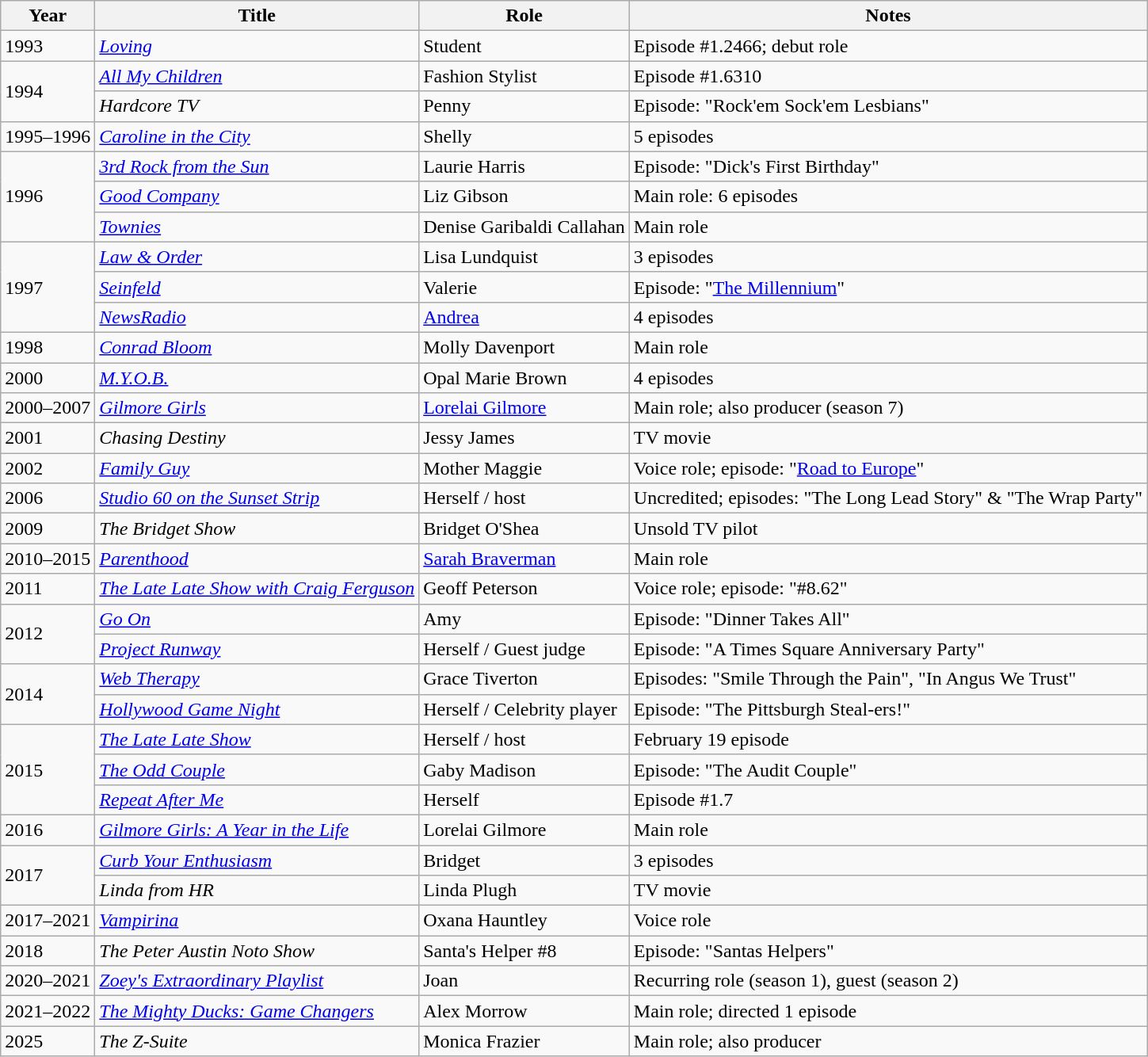<table class="wikitable sortable">
<tr>
<th>Year</th>
<th>Title</th>
<th>Role</th>
<th class="unsortable">Notes</th>
</tr>
<tr>
<td>1993</td>
<td><em><a href='#'>Loving</a></em></td>
<td>Student</td>
<td>Episode #1.2466; debut role</td>
</tr>
<tr>
<td rowspan=2>1994</td>
<td><em><a href='#'>All My Children</a></em></td>
<td>Fashion Stylist</td>
<td>Episode #1.6310</td>
</tr>
<tr>
<td><em>Hardcore TV</em></td>
<td>Penny</td>
<td>Episode: "Rock'em Sock'em Lesbians"</td>
</tr>
<tr>
<td>1995–1996</td>
<td><em><a href='#'>Caroline in the City</a></em></td>
<td>Shelly</td>
<td>5 episodes</td>
</tr>
<tr>
<td rowspan=3>1996</td>
<td><em><a href='#'>3rd Rock from the Sun</a></em></td>
<td>Laurie Harris</td>
<td>Episode: "Dick's First Birthday"</td>
</tr>
<tr>
<td><em><a href='#'>Good Company</a></em></td>
<td>Liz Gibson</td>
<td>Main role: 6 episodes</td>
</tr>
<tr>
<td><em><a href='#'>Townies</a></em></td>
<td>Denise Garibaldi Callahan</td>
<td>Main role</td>
</tr>
<tr>
<td rowspan=3>1997</td>
<td><em><a href='#'>Law & Order</a></em></td>
<td>Lisa Lundquist</td>
<td>3 episodes</td>
</tr>
<tr>
<td><em><a href='#'>Seinfeld</a></em></td>
<td>Valerie</td>
<td>Episode: "<a href='#'>The Millennium</a>"</td>
</tr>
<tr>
<td><em><a href='#'>NewsRadio</a></em></td>
<td><a href='#'>Andrea</a></td>
<td>4 episodes</td>
</tr>
<tr>
<td>1998</td>
<td><em><a href='#'>Conrad Bloom</a></em></td>
<td>Molly Davenport</td>
<td>Main role</td>
</tr>
<tr>
<td>2000</td>
<td><em><a href='#'>M.Y.O.B.</a></em></td>
<td>Opal Marie Brown</td>
<td>4 episodes</td>
</tr>
<tr>
<td>2000–2007</td>
<td><em><a href='#'>Gilmore Girls</a></em></td>
<td><a href='#'>Lorelai Gilmore</a></td>
<td>Main role; also producer (season 7)</td>
</tr>
<tr>
<td>2001</td>
<td><em>Chasing Destiny</em></td>
<td>Jessy James</td>
<td>TV movie</td>
</tr>
<tr>
<td>2002</td>
<td><em><a href='#'>Family Guy</a></em></td>
<td>Mother Maggie</td>
<td>Voice role; episode: "<a href='#'>Road to Europe</a>"</td>
</tr>
<tr>
<td>2006</td>
<td><em><a href='#'>Studio 60 on the Sunset Strip</a></em></td>
<td>Herself / host</td>
<td>Uncredited; episodes: "The Long Lead Story" & "The Wrap Party"</td>
</tr>
<tr>
<td>2009</td>
<td><em>The Bridget Show</em></td>
<td>Bridget O'Shea</td>
<td>Unsold TV pilot</td>
</tr>
<tr>
<td>2010–2015</td>
<td><em><a href='#'>Parenthood</a></em></td>
<td><a href='#'>Sarah Braverman</a></td>
<td>Main role</td>
</tr>
<tr>
<td>2011</td>
<td><em><a href='#'>The Late Late Show with Craig Ferguson</a></em></td>
<td>Geoff Peterson</td>
<td>Voice role; episode: "#8.62"</td>
</tr>
<tr>
<td rowspan=2>2012</td>
<td><em><a href='#'>Go On</a></em></td>
<td>Amy</td>
<td>Episode: "Dinner Takes All"</td>
</tr>
<tr>
<td><em><a href='#'>Project Runway</a></em></td>
<td>Herself / Guest judge</td>
<td>Episode: "A Times Square Anniversary Party"</td>
</tr>
<tr>
<td rowspan=2>2014</td>
<td><em><a href='#'>Web Therapy</a></em></td>
<td>Grace Tiverton</td>
<td>Episodes: "Smile Through the Pain", "In Angus We Trust"</td>
</tr>
<tr>
<td><em><a href='#'>Hollywood Game Night</a></em></td>
<td>Herself / Celebrity player</td>
<td>Episode: "The Pittsburgh Steal-ers!"</td>
</tr>
<tr>
<td rowspan=3>2015</td>
<td><em><a href='#'>The Late Late Show</a></em></td>
<td>Herself / host</td>
<td>February 19 episode</td>
</tr>
<tr>
<td><em><a href='#'>The Odd Couple</a></em></td>
<td>Gaby Madison</td>
<td>Episode: "The Audit Couple"</td>
</tr>
<tr>
<td><em><a href='#'>Repeat After Me</a></em></td>
<td>Herself</td>
<td>Episode #1.7</td>
</tr>
<tr>
<td>2016</td>
<td><em><a href='#'>Gilmore Girls: A Year in the Life</a></em></td>
<td>Lorelai Gilmore</td>
<td>Main role</td>
</tr>
<tr>
<td rowspan="2">2017</td>
<td><em><a href='#'>Curb Your Enthusiasm</a></em></td>
<td>Bridget</td>
<td>3 episodes</td>
</tr>
<tr>
<td><em>Linda from HR</em></td>
<td>Linda Plugh</td>
<td>TV movie</td>
</tr>
<tr>
<td>2017–2021</td>
<td><em><a href='#'>Vampirina</a></em></td>
<td>Oxana Hauntley</td>
<td>Voice role</td>
</tr>
<tr>
<td>2018</td>
<td><em>The Peter Austin Noto Show</em></td>
<td>Santa's Helper #8</td>
<td>Episode: "Santas Helpers"</td>
</tr>
<tr>
<td>2020–2021</td>
<td><em><a href='#'>Zoey's Extraordinary Playlist</a></em></td>
<td>Joan</td>
<td>Recurring role (season 1), guest (season 2)</td>
</tr>
<tr>
<td>2021–2022</td>
<td><em><a href='#'>The Mighty Ducks: Game Changers</a></em></td>
<td>Alex Morrow</td>
<td>Main role; directed 1 episode</td>
</tr>
<tr>
<td>2025</td>
<td><em>The Z-Suite</em></td>
<td>Monica Frazier</td>
<td>Main role; also producer</td>
</tr>
</table>
